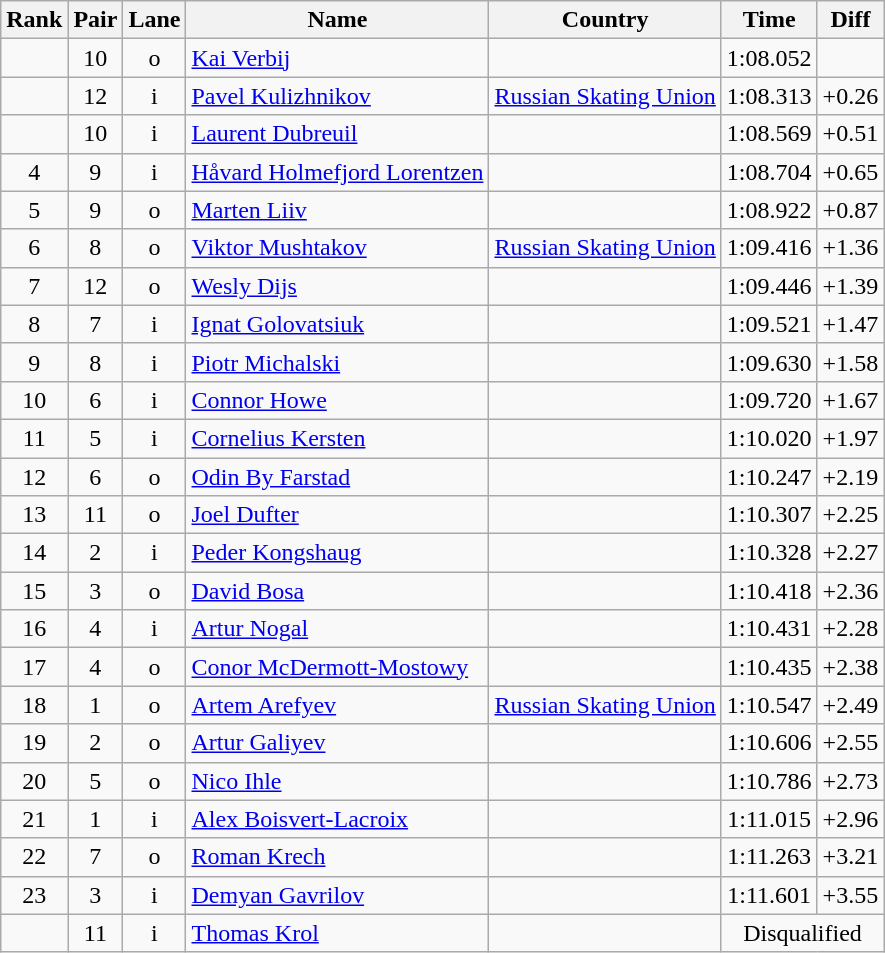<table class="wikitable sortable" style="text-align:center">
<tr>
<th>Rank</th>
<th>Pair</th>
<th>Lane</th>
<th>Name</th>
<th>Country</th>
<th>Time</th>
<th>Diff</th>
</tr>
<tr>
<td></td>
<td>10</td>
<td>o</td>
<td align=left><a href='#'>Kai Verbij</a></td>
<td align=left></td>
<td>1:08.052</td>
<td></td>
</tr>
<tr>
<td></td>
<td>12</td>
<td>i</td>
<td align=left><a href='#'>Pavel Kulizhnikov</a></td>
<td align=left><a href='#'>Russian Skating Union</a></td>
<td>1:08.313</td>
<td>+0.26</td>
</tr>
<tr>
<td></td>
<td>10</td>
<td>i</td>
<td align=left><a href='#'>Laurent Dubreuil</a></td>
<td align=left></td>
<td>1:08.569</td>
<td>+0.51</td>
</tr>
<tr>
<td>4</td>
<td>9</td>
<td>i</td>
<td align=left><a href='#'>Håvard Holmefjord Lorentzen</a></td>
<td align=left></td>
<td>1:08.704</td>
<td>+0.65</td>
</tr>
<tr>
<td>5</td>
<td>9</td>
<td>o</td>
<td align=left><a href='#'>Marten Liiv</a></td>
<td align=left></td>
<td>1:08.922</td>
<td>+0.87</td>
</tr>
<tr>
<td>6</td>
<td>8</td>
<td>o</td>
<td align=left><a href='#'>Viktor Mushtakov</a></td>
<td align=left><a href='#'>Russian Skating Union</a></td>
<td>1:09.416</td>
<td>+1.36</td>
</tr>
<tr>
<td>7</td>
<td>12</td>
<td>o</td>
<td align=left><a href='#'>Wesly Dijs</a></td>
<td align=left></td>
<td>1:09.446</td>
<td>+1.39</td>
</tr>
<tr>
<td>8</td>
<td>7</td>
<td>i</td>
<td align=left><a href='#'>Ignat Golovatsiuk</a></td>
<td align=left></td>
<td>1:09.521</td>
<td>+1.47</td>
</tr>
<tr>
<td>9</td>
<td>8</td>
<td>i</td>
<td align=left><a href='#'>Piotr Michalski</a></td>
<td align=left></td>
<td>1:09.630</td>
<td>+1.58</td>
</tr>
<tr>
<td>10</td>
<td>6</td>
<td>i</td>
<td align=left><a href='#'>Connor Howe</a></td>
<td align=left></td>
<td>1:09.720</td>
<td>+1.67</td>
</tr>
<tr>
<td>11</td>
<td>5</td>
<td>i</td>
<td align=left><a href='#'>Cornelius Kersten</a></td>
<td align=left></td>
<td>1:10.020</td>
<td>+1.97</td>
</tr>
<tr>
<td>12</td>
<td>6</td>
<td>o</td>
<td align=left><a href='#'>Odin By Farstad</a></td>
<td align=left></td>
<td>1:10.247</td>
<td>+2.19</td>
</tr>
<tr>
<td>13</td>
<td>11</td>
<td>o</td>
<td align=left><a href='#'>Joel Dufter</a></td>
<td align=left></td>
<td>1:10.307</td>
<td>+2.25</td>
</tr>
<tr>
<td>14</td>
<td>2</td>
<td>i</td>
<td align=left><a href='#'>Peder Kongshaug</a></td>
<td align=left></td>
<td>1:10.328</td>
<td>+2.27</td>
</tr>
<tr>
<td>15</td>
<td>3</td>
<td>o</td>
<td align=left><a href='#'>David Bosa</a></td>
<td align=left></td>
<td>1:10.418</td>
<td>+2.36</td>
</tr>
<tr>
<td>16</td>
<td>4</td>
<td>i</td>
<td align=left><a href='#'>Artur Nogal</a></td>
<td align=left></td>
<td>1:10.431</td>
<td>+2.28</td>
</tr>
<tr>
<td>17</td>
<td>4</td>
<td>o</td>
<td align=left><a href='#'>Conor McDermott-Mostowy</a></td>
<td align=left></td>
<td>1:10.435</td>
<td>+2.38</td>
</tr>
<tr>
<td>18</td>
<td>1</td>
<td>o</td>
<td align=left><a href='#'>Artem Arefyev</a></td>
<td align=left><a href='#'>Russian Skating Union</a></td>
<td>1:10.547</td>
<td>+2.49</td>
</tr>
<tr>
<td>19</td>
<td>2</td>
<td>o</td>
<td align=left><a href='#'>Artur Galiyev</a></td>
<td align=left></td>
<td>1:10.606</td>
<td>+2.55</td>
</tr>
<tr>
<td>20</td>
<td>5</td>
<td>o</td>
<td align=left><a href='#'>Nico Ihle</a></td>
<td align=left></td>
<td>1:10.786</td>
<td>+2.73</td>
</tr>
<tr>
<td>21</td>
<td>1</td>
<td>i</td>
<td align=left><a href='#'>Alex Boisvert-Lacroix</a></td>
<td align=left></td>
<td>1:11.015</td>
<td>+2.96</td>
</tr>
<tr>
<td>22</td>
<td>7</td>
<td>o</td>
<td align=left><a href='#'>Roman Krech</a></td>
<td align=left></td>
<td>1:11.263</td>
<td>+3.21</td>
</tr>
<tr>
<td>23</td>
<td>3</td>
<td>i</td>
<td align=left><a href='#'>Demyan Gavrilov</a></td>
<td align=left></td>
<td>1:11.601</td>
<td>+3.55</td>
</tr>
<tr>
<td></td>
<td>11</td>
<td>i</td>
<td align=left><a href='#'>Thomas Krol</a></td>
<td align=left></td>
<td colspan=2>Disqualified</td>
</tr>
</table>
